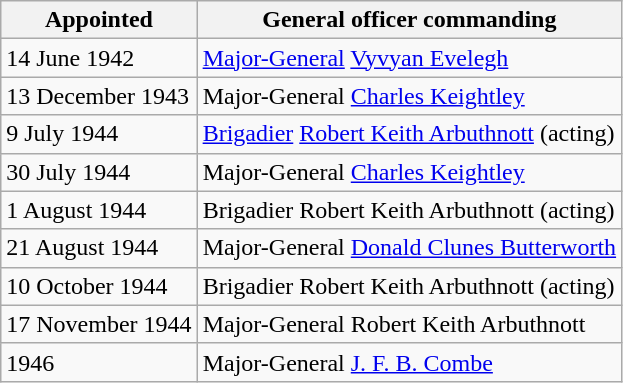<table class="wikitable" style="text-align: left; border-spacing: 2px; border: 1px solid darkgray;">
<tr>
<th>Appointed</th>
<th>General officer commanding</th>
</tr>
<tr>
<td>14 June 1942</td>
<td><a href='#'>Major-General</a> <a href='#'>Vyvyan Evelegh</a></td>
</tr>
<tr>
<td>13 December 1943</td>
<td>Major-General <a href='#'>Charles Keightley</a></td>
</tr>
<tr>
<td>9 July 1944</td>
<td><a href='#'>Brigadier</a> <a href='#'>Robert Keith Arbuthnott</a> (acting)</td>
</tr>
<tr>
<td>30 July 1944</td>
<td>Major-General <a href='#'>Charles Keightley</a></td>
</tr>
<tr>
<td>1 August 1944</td>
<td>Brigadier Robert Keith Arbuthnott (acting)</td>
</tr>
<tr>
<td>21 August 1944</td>
<td>Major-General <a href='#'>Donald Clunes Butterworth</a></td>
</tr>
<tr>
<td>10 October 1944</td>
<td>Brigadier Robert Keith Arbuthnott (acting)</td>
</tr>
<tr>
<td>17 November 1944</td>
<td>Major-General Robert Keith Arbuthnott</td>
</tr>
<tr>
<td>1946</td>
<td>Major-General <a href='#'>J. F. B. Combe</a></td>
</tr>
</table>
